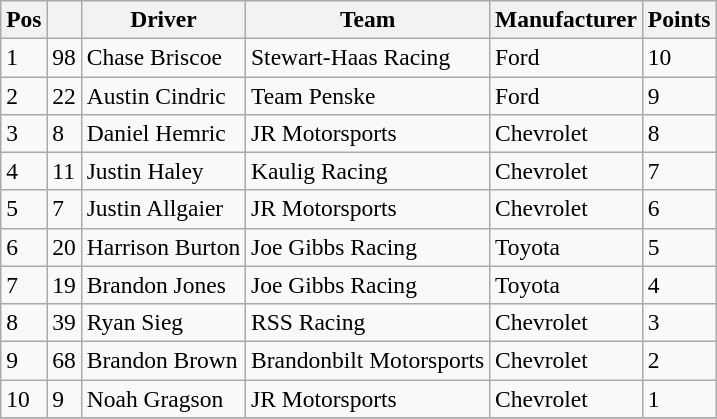<table class="wikitable" style="font-size:98%">
<tr>
<th>Pos</th>
<th></th>
<th>Driver</th>
<th>Team</th>
<th>Manufacturer</th>
<th>Points</th>
</tr>
<tr>
<td>1</td>
<td>98</td>
<td>Chase Briscoe</td>
<td>Stewart-Haas Racing</td>
<td>Ford</td>
<td>10</td>
</tr>
<tr>
<td>2</td>
<td>22</td>
<td>Austin Cindric</td>
<td>Team Penske</td>
<td>Ford</td>
<td>9</td>
</tr>
<tr>
<td>3</td>
<td>8</td>
<td>Daniel Hemric</td>
<td>JR Motorsports</td>
<td>Chevrolet</td>
<td>8</td>
</tr>
<tr>
<td>4</td>
<td>11</td>
<td>Justin Haley</td>
<td>Kaulig Racing</td>
<td>Chevrolet</td>
<td>7</td>
</tr>
<tr>
<td>5</td>
<td>7</td>
<td>Justin Allgaier</td>
<td>JR Motorsports</td>
<td>Chevrolet</td>
<td>6</td>
</tr>
<tr>
<td>6</td>
<td>20</td>
<td>Harrison Burton</td>
<td>Joe Gibbs Racing</td>
<td>Toyota</td>
<td>5</td>
</tr>
<tr>
<td>7</td>
<td>19</td>
<td>Brandon Jones</td>
<td>Joe Gibbs Racing</td>
<td>Toyota</td>
<td>4</td>
</tr>
<tr>
<td>8</td>
<td>39</td>
<td>Ryan Sieg</td>
<td>RSS Racing</td>
<td>Chevrolet</td>
<td>3</td>
</tr>
<tr>
<td>9</td>
<td>68</td>
<td>Brandon Brown</td>
<td>Brandonbilt Motorsports</td>
<td>Chevrolet</td>
<td>2</td>
</tr>
<tr>
<td>10</td>
<td>9</td>
<td>Noah Gragson</td>
<td>JR Motorsports</td>
<td>Chevrolet</td>
<td>1</td>
</tr>
<tr>
</tr>
</table>
